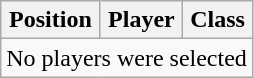<table class="wikitable sortable" border="1">
<tr>
<th>Position</th>
<th>Player</th>
<th>Class</th>
</tr>
<tr align="center">
<td colspan=3>No players were selected</td>
</tr>
</table>
